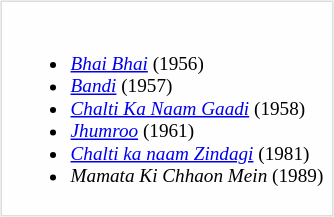<table style="float:right; font-size: 80%; border:1px solid #dddddd; background-color:#fefefe; padding:3px; margin:1em">
<tr>
<td><br><ul><li><em><a href='#'>Bhai Bhai</a></em> (1956)</li><li><em><a href='#'>Bandi</a></em> (1957)</li><li><em><a href='#'>Chalti Ka Naam Gaadi</a></em> (1958)</li><li><em><a href='#'>Jhumroo</a></em> (1961)</li><li><em><a href='#'>Chalti ka naam Zindagi</a></em> (1981)</li><li><em>Mamata Ki Chhaon Mein</em> (1989)</li></ul></td>
</tr>
</table>
